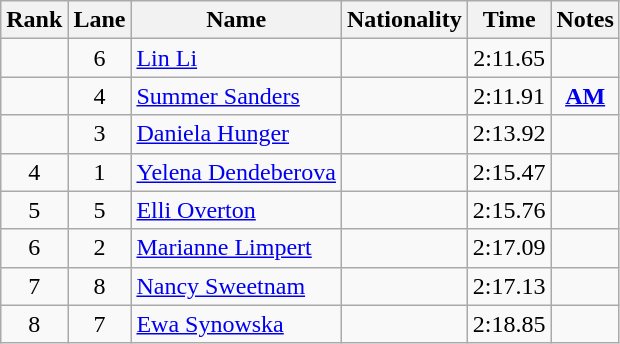<table class="wikitable sortable" style="text-align:center">
<tr>
<th>Rank</th>
<th>Lane</th>
<th>Name</th>
<th>Nationality</th>
<th>Time</th>
<th>Notes</th>
</tr>
<tr>
<td></td>
<td>6</td>
<td align=left><a href='#'>Lin Li</a></td>
<td align=left></td>
<td>2:11.65</td>
<td></td>
</tr>
<tr>
<td></td>
<td>4</td>
<td align=left><a href='#'>Summer Sanders</a></td>
<td align=left></td>
<td>2:11.91</td>
<td><strong><a href='#'>AM</a></strong></td>
</tr>
<tr>
<td></td>
<td>3</td>
<td align=left><a href='#'>Daniela Hunger</a></td>
<td align=left></td>
<td>2:13.92</td>
<td></td>
</tr>
<tr>
<td>4</td>
<td>1</td>
<td align=left><a href='#'>Yelena Dendeberova</a></td>
<td align=left></td>
<td>2:15.47</td>
<td></td>
</tr>
<tr>
<td>5</td>
<td>5</td>
<td align=left><a href='#'>Elli Overton</a></td>
<td align=left></td>
<td>2:15.76</td>
<td></td>
</tr>
<tr>
<td>6</td>
<td>2</td>
<td align=left><a href='#'>Marianne Limpert</a></td>
<td align=left></td>
<td>2:17.09</td>
<td></td>
</tr>
<tr>
<td>7</td>
<td>8</td>
<td align=left><a href='#'>Nancy Sweetnam</a></td>
<td align=left></td>
<td>2:17.13</td>
<td></td>
</tr>
<tr>
<td>8</td>
<td>7</td>
<td align=left><a href='#'>Ewa Synowska</a></td>
<td align=left></td>
<td>2:18.85</td>
<td></td>
</tr>
</table>
